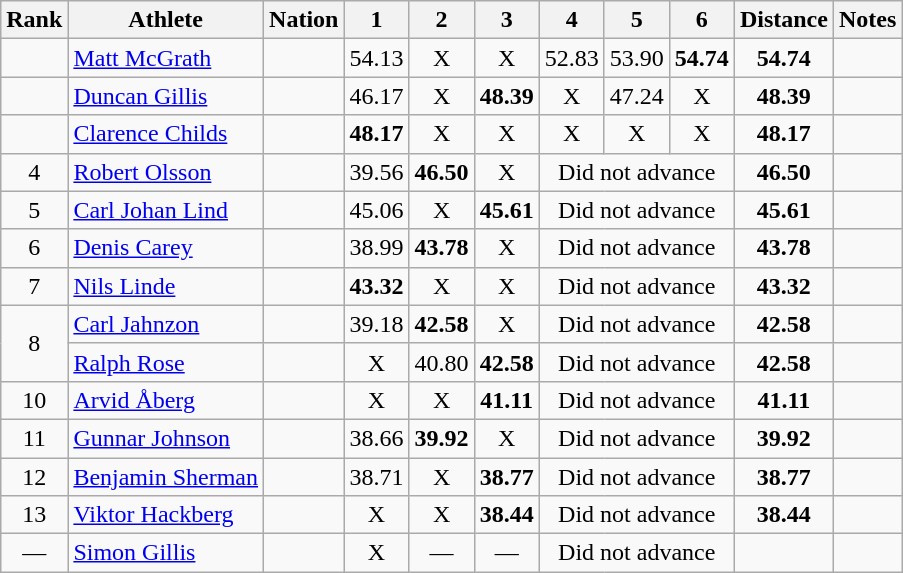<table class="wikitable sortable" style="text-align:center;">
<tr>
<th>Rank</th>
<th>Athlete</th>
<th>Nation</th>
<th>1</th>
<th>2</th>
<th>3</th>
<th>4</th>
<th>5</th>
<th>6</th>
<th>Distance</th>
<th>Notes</th>
</tr>
<tr>
<td></td>
<td align=left><a href='#'>Matt McGrath</a></td>
<td align=left></td>
<td>54.13 </td>
<td data-sort-value=1.00>X</td>
<td data-sort-value=1.00>X</td>
<td>52.83</td>
<td>53.90</td>
<td><strong>54.74</strong> </td>
<td><strong>54.74</strong></td>
<td></td>
</tr>
<tr>
<td></td>
<td align=left><a href='#'>Duncan Gillis</a></td>
<td align=left></td>
<td>46.17</td>
<td data-sort-value=1.00>X</td>
<td><strong>48.39</strong></td>
<td data-sort-value=1.00>X</td>
<td>47.24</td>
<td data-sort-value=1.00>X</td>
<td><strong>48.39</strong></td>
<td></td>
</tr>
<tr>
<td></td>
<td align=left><a href='#'>Clarence Childs</a></td>
<td align=left></td>
<td><strong>48.17</strong></td>
<td data-sort-value=1.00>X</td>
<td data-sort-value=1.00>X</td>
<td data-sort-value=1.00>X</td>
<td data-sort-value=1.00>X</td>
<td data-sort-value=1.00>X</td>
<td><strong>48.17</strong></td>
<td></td>
</tr>
<tr>
<td>4</td>
<td align=left><a href='#'>Robert Olsson</a></td>
<td align=left></td>
<td>39.56</td>
<td><strong>46.50</strong></td>
<td data-sort-value=1.00>X</td>
<td colspan=3 data-sort-value=0.00>Did not advance</td>
<td><strong>46.50</strong></td>
<td></td>
</tr>
<tr>
<td>5</td>
<td align=left><a href='#'>Carl Johan Lind</a></td>
<td align=left></td>
<td>45.06</td>
<td data-sort-value=1.00>X</td>
<td><strong>45.61</strong></td>
<td colspan=3 data-sort-value=0.00>Did not advance</td>
<td><strong>45.61</strong></td>
<td></td>
</tr>
<tr>
<td>6</td>
<td align=left><a href='#'>Denis Carey</a></td>
<td align=left></td>
<td>38.99</td>
<td><strong>43.78</strong></td>
<td data-sort-value=1.00>X</td>
<td colspan=3 data-sort-value=0.00>Did not advance</td>
<td><strong>43.78</strong></td>
<td></td>
</tr>
<tr>
<td>7</td>
<td align=left><a href='#'>Nils Linde</a></td>
<td align=left></td>
<td><strong>43.32</strong></td>
<td data-sort-value=1.00>X</td>
<td data-sort-value=1.00>X</td>
<td colspan=3 data-sort-value=0.00>Did not advance</td>
<td><strong>43.32</strong></td>
<td></td>
</tr>
<tr>
<td rowspan=2>8</td>
<td align=left><a href='#'>Carl Jahnzon</a></td>
<td align=left></td>
<td>39.18</td>
<td><strong>42.58</strong></td>
<td data-sort-value=1.00>X</td>
<td colspan=3 data-sort-value=0.00>Did not advance</td>
<td><strong>42.58</strong></td>
<td></td>
</tr>
<tr>
<td align=left><a href='#'>Ralph Rose</a></td>
<td align=left></td>
<td data-sort-value=1.00>X</td>
<td>40.80</td>
<td><strong>42.58</strong></td>
<td colspan=3 data-sort-value=0.00>Did not advance</td>
<td><strong>42.58</strong></td>
<td></td>
</tr>
<tr>
<td>10</td>
<td align=left><a href='#'>Arvid Åberg</a></td>
<td align=left></td>
<td data-sort-value=1.00>X</td>
<td data-sort-value=1.00>X</td>
<td><strong>41.11</strong></td>
<td colspan=3 data-sort-value=0.00>Did not advance</td>
<td><strong>41.11</strong></td>
<td></td>
</tr>
<tr>
<td>11</td>
<td align=left><a href='#'>Gunnar Johnson</a></td>
<td align=left></td>
<td>38.66</td>
<td><strong>39.92</strong></td>
<td data-sort-value=1.00>X</td>
<td colspan=3 data-sort-value=0.00>Did not advance</td>
<td><strong>39.92</strong></td>
<td></td>
</tr>
<tr>
<td>12</td>
<td align=left><a href='#'>Benjamin Sherman</a></td>
<td align=left></td>
<td>38.71</td>
<td data-sort-value=1.00>X</td>
<td><strong>38.77</strong></td>
<td colspan=3 data-sort-value=0.00>Did not advance</td>
<td><strong>38.77</strong></td>
<td></td>
</tr>
<tr>
<td>13</td>
<td align=left><a href='#'>Viktor Hackberg</a></td>
<td align=left></td>
<td data-sort-value=1.00>X</td>
<td data-sort-value=1.00>X</td>
<td><strong>38.44</strong></td>
<td colspan=3 data-sort-value=0.00>Did not advance</td>
<td><strong>38.44</strong></td>
<td></td>
</tr>
<tr>
<td data-sort-value=14>—</td>
<td align=left><a href='#'>Simon Gillis</a></td>
<td align=left></td>
<td data-sort-value=1.00>X</td>
<td data-sort-value=1.00>—</td>
<td data-sort-value=1.00>—</td>
<td colspan=3 data-sort-value=0.00>Did not advance</td>
<td></td>
<td></td>
</tr>
</table>
